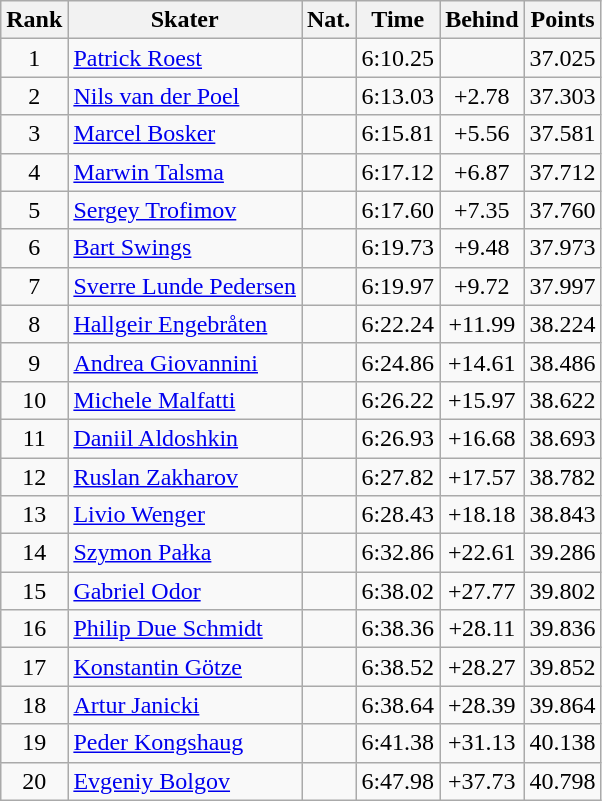<table class="wikitable sortable" style="text-align:center">
<tr>
<th>Rank</th>
<th>Skater</th>
<th>Nat.</th>
<th>Time</th>
<th>Behind</th>
<th>Points</th>
</tr>
<tr>
<td>1</td>
<td align=left><a href='#'>Patrick Roest</a></td>
<td></td>
<td>6:10.25</td>
<td></td>
<td>37.025</td>
</tr>
<tr>
<td>2</td>
<td align=left><a href='#'>Nils van der Poel</a></td>
<td></td>
<td>6:13.03</td>
<td>+2.78</td>
<td>37.303</td>
</tr>
<tr>
<td>3</td>
<td align=left><a href='#'>Marcel Bosker</a></td>
<td></td>
<td>6:15.81</td>
<td>+5.56</td>
<td>37.581</td>
</tr>
<tr>
<td>4</td>
<td align=left><a href='#'>Marwin Talsma</a></td>
<td></td>
<td>6:17.12</td>
<td>+6.87</td>
<td>37.712</td>
</tr>
<tr>
<td>5</td>
<td align=left><a href='#'>Sergey Trofimov</a></td>
<td></td>
<td>6:17.60</td>
<td>+7.35</td>
<td>37.760</td>
</tr>
<tr>
<td>6</td>
<td align=left><a href='#'>Bart Swings</a></td>
<td></td>
<td>6:19.73</td>
<td>+9.48</td>
<td>37.973</td>
</tr>
<tr>
<td>7</td>
<td align=left><a href='#'>Sverre Lunde Pedersen</a></td>
<td></td>
<td>6:19.97</td>
<td>+9.72</td>
<td>37.997</td>
</tr>
<tr>
<td>8</td>
<td align=left><a href='#'>Hallgeir Engebråten</a></td>
<td></td>
<td>6:22.24</td>
<td>+11.99</td>
<td>38.224</td>
</tr>
<tr>
<td>9</td>
<td align=left><a href='#'>Andrea Giovannini</a></td>
<td></td>
<td>6:24.86</td>
<td>+14.61</td>
<td>38.486</td>
</tr>
<tr>
<td>10</td>
<td align=left><a href='#'>Michele Malfatti</a></td>
<td></td>
<td>6:26.22</td>
<td>+15.97</td>
<td>38.622</td>
</tr>
<tr>
<td>11</td>
<td align=left><a href='#'>Daniil Aldoshkin</a></td>
<td></td>
<td>6:26.93</td>
<td>+16.68</td>
<td>38.693</td>
</tr>
<tr>
<td>12</td>
<td align=left><a href='#'>Ruslan Zakharov</a></td>
<td></td>
<td>6:27.82</td>
<td>+17.57</td>
<td>38.782</td>
</tr>
<tr>
<td>13</td>
<td align=left><a href='#'>Livio Wenger</a></td>
<td></td>
<td>6:28.43</td>
<td>+18.18</td>
<td>38.843</td>
</tr>
<tr>
<td>14</td>
<td align=left><a href='#'>Szymon Pałka</a></td>
<td></td>
<td>6:32.86</td>
<td>+22.61</td>
<td>39.286</td>
</tr>
<tr>
<td>15</td>
<td align=left><a href='#'>Gabriel Odor</a></td>
<td></td>
<td>6:38.02</td>
<td>+27.77</td>
<td>39.802</td>
</tr>
<tr>
<td>16</td>
<td align=left><a href='#'>Philip Due Schmidt</a></td>
<td></td>
<td>6:38.36</td>
<td>+28.11</td>
<td>39.836</td>
</tr>
<tr>
<td>17</td>
<td align=left><a href='#'>Konstantin Götze</a></td>
<td></td>
<td>6:38.52</td>
<td>+28.27</td>
<td>39.852</td>
</tr>
<tr>
<td>18</td>
<td align=left><a href='#'>Artur Janicki</a></td>
<td></td>
<td>6:38.64</td>
<td>+28.39</td>
<td>39.864</td>
</tr>
<tr>
<td>19</td>
<td align=left><a href='#'>Peder Kongshaug</a></td>
<td></td>
<td>6:41.38</td>
<td>+31.13</td>
<td>40.138</td>
</tr>
<tr>
<td>20</td>
<td align=left><a href='#'>Evgeniy Bolgov</a></td>
<td></td>
<td>6:47.98</td>
<td>+37.73</td>
<td>40.798</td>
</tr>
</table>
